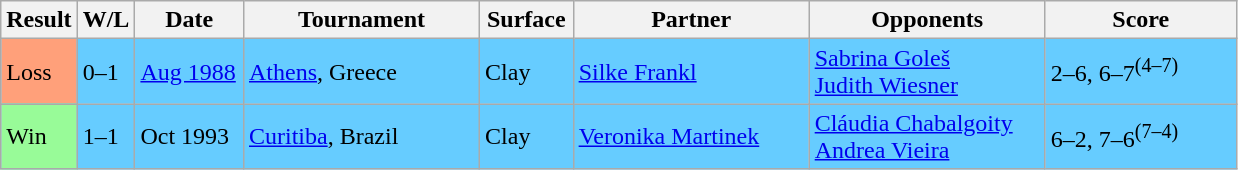<table class="sortable wikitable">
<tr>
<th style="width:40px">Result</th>
<th style="width:30px" class="unsortable">W/L</th>
<th style="width:65px">Date</th>
<th style="width:150px">Tournament</th>
<th style="width:55px">Surface</th>
<th style="width:150px">Partner</th>
<th style="width:150px">Opponents</th>
<th style="width:120px" class="unsortable">Score</th>
</tr>
<tr style="background:#6cf;">
<td style="background:#ffa07a;">Loss</td>
<td>0–1</td>
<td><a href='#'>Aug 1988</a></td>
<td><a href='#'>Athens</a>, Greece</td>
<td>Clay</td>
<td> <a href='#'>Silke Frankl</a></td>
<td> <a href='#'>Sabrina Goleš</a><br> <a href='#'>Judith Wiesner</a></td>
<td>2–6, 6–7<sup>(4–7)</sup></td>
</tr>
<tr style="background:#6cf;">
<td style="background:#98fb98;">Win</td>
<td>1–1</td>
<td>Oct 1993</td>
<td><a href='#'>Curitiba</a>, Brazil</td>
<td>Clay</td>
<td> <a href='#'>Veronika Martinek</a></td>
<td> <a href='#'>Cláudia Chabalgoity</a><br> <a href='#'>Andrea Vieira</a></td>
<td>6–2, 7–6<sup>(7–4)</sup></td>
</tr>
</table>
